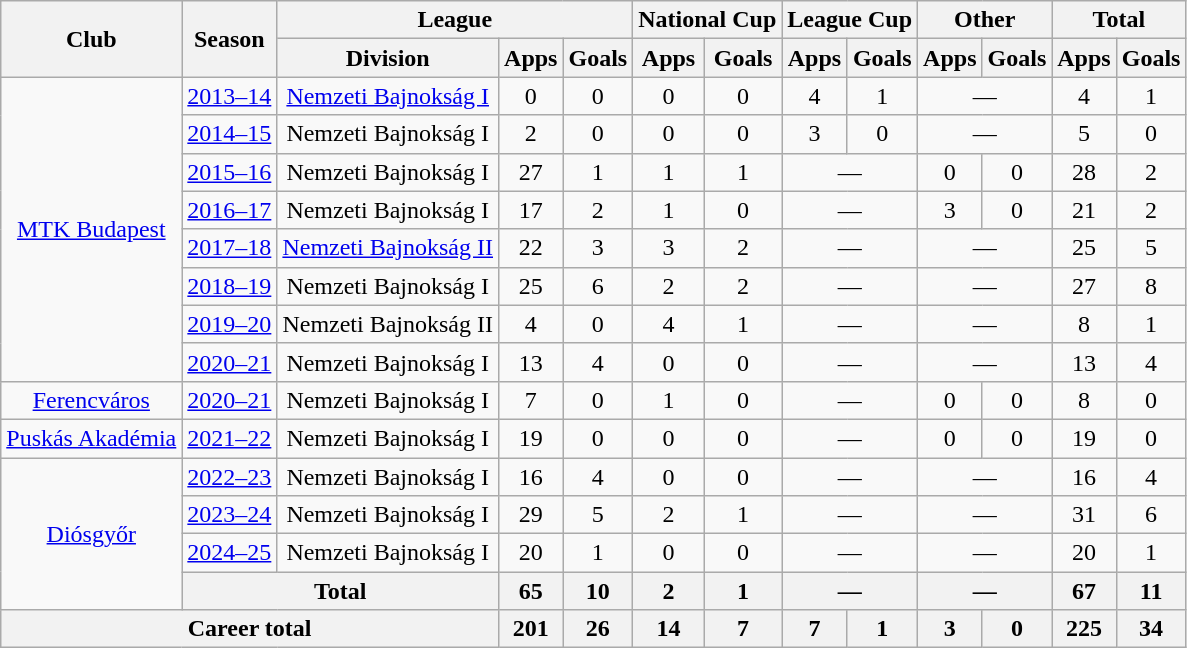<table class="wikitable" style="text-align: center">
<tr>
<th rowspan="2">Club</th>
<th rowspan="2">Season</th>
<th colspan="3">League</th>
<th colspan="2">National Cup</th>
<th colspan="2">League Cup</th>
<th colspan="2">Other</th>
<th colspan="2">Total</th>
</tr>
<tr>
<th>Division</th>
<th>Apps</th>
<th>Goals</th>
<th>Apps</th>
<th>Goals</th>
<th>Apps</th>
<th>Goals</th>
<th>Apps</th>
<th>Goals</th>
<th>Apps</th>
<th>Goals</th>
</tr>
<tr>
<td rowspan="8"><a href='#'>MTK Budapest</a></td>
<td><a href='#'>2013–14</a></td>
<td><a href='#'>Nemzeti Bajnokság I</a></td>
<td>0</td>
<td>0</td>
<td>0</td>
<td>0</td>
<td>4</td>
<td>1</td>
<td colspan="2">—</td>
<td>4</td>
<td>1</td>
</tr>
<tr>
<td><a href='#'>2014–15</a></td>
<td>Nemzeti Bajnokság I</td>
<td>2</td>
<td>0</td>
<td>0</td>
<td>0</td>
<td>3</td>
<td>0</td>
<td colspan="2">—</td>
<td>5</td>
<td>0</td>
</tr>
<tr>
<td><a href='#'>2015–16</a></td>
<td>Nemzeti Bajnokság I</td>
<td>27</td>
<td>1</td>
<td>1</td>
<td>1</td>
<td colspan="2">—</td>
<td>0</td>
<td>0</td>
<td>28</td>
<td>2</td>
</tr>
<tr>
<td><a href='#'>2016–17</a></td>
<td>Nemzeti Bajnokság I</td>
<td>17</td>
<td>2</td>
<td>1</td>
<td>0</td>
<td colspan="2">—</td>
<td>3</td>
<td>0</td>
<td>21</td>
<td>2</td>
</tr>
<tr>
<td><a href='#'>2017–18</a></td>
<td><a href='#'>Nemzeti Bajnokság II</a></td>
<td>22</td>
<td>3</td>
<td>3</td>
<td>2</td>
<td colspan="2">—</td>
<td colspan="2">—</td>
<td>25</td>
<td>5</td>
</tr>
<tr>
<td><a href='#'>2018–19</a></td>
<td>Nemzeti Bajnokság I</td>
<td>25</td>
<td>6</td>
<td>2</td>
<td>2</td>
<td colspan="2">—</td>
<td colspan="2">—</td>
<td>27</td>
<td>8</td>
</tr>
<tr>
<td><a href='#'>2019–20</a></td>
<td>Nemzeti Bajnokság II</td>
<td>4</td>
<td>0</td>
<td>4</td>
<td>1</td>
<td colspan="2">—</td>
<td colspan="2">—</td>
<td>8</td>
<td>1</td>
</tr>
<tr>
<td><a href='#'>2020–21</a></td>
<td>Nemzeti Bajnokság I</td>
<td>13</td>
<td>4</td>
<td>0</td>
<td>0</td>
<td colspan="2">—</td>
<td colspan="2">—</td>
<td>13</td>
<td>4</td>
</tr>
<tr>
<td rowspan="1"><a href='#'>Ferencváros</a></td>
<td><a href='#'>2020–21</a></td>
<td>Nemzeti Bajnokság I</td>
<td>7</td>
<td>0</td>
<td>1</td>
<td>0</td>
<td colspan="2">—</td>
<td>0</td>
<td>0</td>
<td>8</td>
<td>0</td>
</tr>
<tr>
<td><a href='#'>Puskás Akadémia</a></td>
<td><a href='#'>2021–22</a></td>
<td>Nemzeti Bajnokság I</td>
<td>19</td>
<td>0</td>
<td>0</td>
<td>0</td>
<td colspan="2">—</td>
<td>0</td>
<td>0</td>
<td>19</td>
<td>0</td>
</tr>
<tr>
<td rowspan="4"><a href='#'>Diósgyőr</a></td>
<td><a href='#'>2022–23</a></td>
<td>Nemzeti Bajnokság I</td>
<td>16</td>
<td>4</td>
<td>0</td>
<td>0</td>
<td colspan="2">—</td>
<td colspan="2">—</td>
<td>16</td>
<td>4</td>
</tr>
<tr>
<td><a href='#'>2023–24</a></td>
<td>Nemzeti Bajnokság I</td>
<td>29</td>
<td>5</td>
<td>2</td>
<td>1</td>
<td colspan="2">—</td>
<td colspan="2">—</td>
<td>31</td>
<td>6</td>
</tr>
<tr>
<td><a href='#'>2024–25</a></td>
<td>Nemzeti Bajnokság I</td>
<td>20</td>
<td>1</td>
<td>0</td>
<td>0</td>
<td colspan="2">—</td>
<td colspan="2">—</td>
<td>20</td>
<td>1</td>
</tr>
<tr>
<th colspan="2">Total</th>
<th>65</th>
<th>10</th>
<th>2</th>
<th>1</th>
<th colspan="2">—</th>
<th colspan="2">—</th>
<th>67</th>
<th>11</th>
</tr>
<tr>
<th colspan="3">Career total</th>
<th>201</th>
<th>26</th>
<th>14</th>
<th>7</th>
<th>7</th>
<th>1</th>
<th>3</th>
<th>0</th>
<th>225</th>
<th>34</th>
</tr>
</table>
